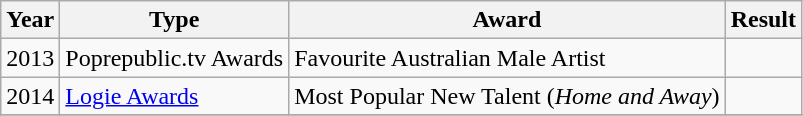<table class="wikitable">
<tr>
<th>Year</th>
<th>Type</th>
<th>Award</th>
<th>Result</th>
</tr>
<tr>
<td>2013</td>
<td>Poprepublic.tv Awards</td>
<td>Favourite Australian Male Artist</td>
<td></td>
</tr>
<tr>
<td>2014</td>
<td><a href='#'>Logie Awards</a></td>
<td>Most Popular New Talent (<em>Home and Away</em>)</td>
<td></td>
</tr>
<tr>
</tr>
</table>
